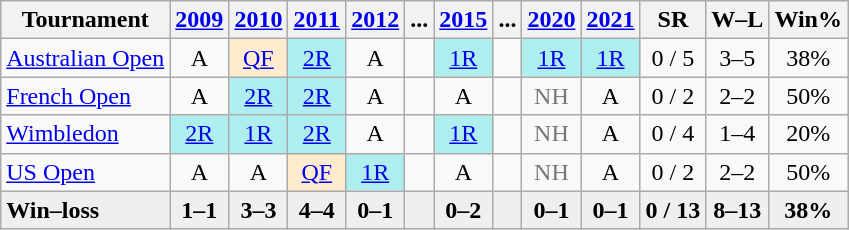<table class=wikitable style=text-align:center>
<tr>
<th>Tournament</th>
<th><a href='#'>2009</a></th>
<th><a href='#'>2010</a></th>
<th><a href='#'>2011</a></th>
<th><a href='#'>2012</a></th>
<th>...</th>
<th><a href='#'>2015</a></th>
<th>...</th>
<th><a href='#'>2020</a></th>
<th><a href='#'>2021</a></th>
<th>SR</th>
<th>W–L</th>
<th>Win%</th>
</tr>
<tr>
<td style=text-align:left><a href='#'>Australian Open</a></td>
<td>A</td>
<td style=background:#ffebcd><a href='#'>QF</a></td>
<td style=background:#afeeee><a href='#'>2R</a></td>
<td>A</td>
<td></td>
<td style=background:#afeeee><a href='#'>1R</a></td>
<td></td>
<td style=background:#afeeee><a href='#'>1R</a></td>
<td style=background:#afeeee><a href='#'>1R</a></td>
<td>0 / 5</td>
<td>3–5</td>
<td>38%</td>
</tr>
<tr>
<td style=text-align:left><a href='#'>French Open</a></td>
<td>A</td>
<td style=background:#afeeee><a href='#'>2R</a></td>
<td style=background:#afeeee><a href='#'>2R</a></td>
<td>A</td>
<td></td>
<td>A</td>
<td></td>
<td style=color:#767676>NH</td>
<td>A</td>
<td>0 / 2</td>
<td>2–2</td>
<td>50%</td>
</tr>
<tr>
<td style=text-align:left><a href='#'>Wimbledon</a></td>
<td style=background:#afeeee><a href='#'>2R</a></td>
<td style=background:#afeeee><a href='#'>1R</a></td>
<td style=background:#afeeee><a href='#'>2R</a></td>
<td>A</td>
<td></td>
<td style=background:#afeeee><a href='#'>1R</a></td>
<td></td>
<td style=color:#767676>NH</td>
<td>A</td>
<td>0 / 4</td>
<td>1–4</td>
<td>20%</td>
</tr>
<tr>
<td style=text-align:left><a href='#'>US Open</a></td>
<td>A</td>
<td>A</td>
<td style=background:#ffebcd><a href='#'>QF</a></td>
<td style=background:#afeeee><a href='#'>1R</a></td>
<td></td>
<td>A</td>
<td></td>
<td style=color:#767676>NH</td>
<td>A</td>
<td>0 / 2</td>
<td>2–2</td>
<td>50%</td>
</tr>
<tr style=background:#efefef;font-weight:bold>
<td style=text-align:left>Win–loss</td>
<td>1–1</td>
<td>3–3</td>
<td>4–4</td>
<td>0–1</td>
<td></td>
<td>0–2</td>
<td></td>
<td>0–1</td>
<td>0–1</td>
<td>0 / 13</td>
<td>8–13</td>
<td>38%</td>
</tr>
</table>
